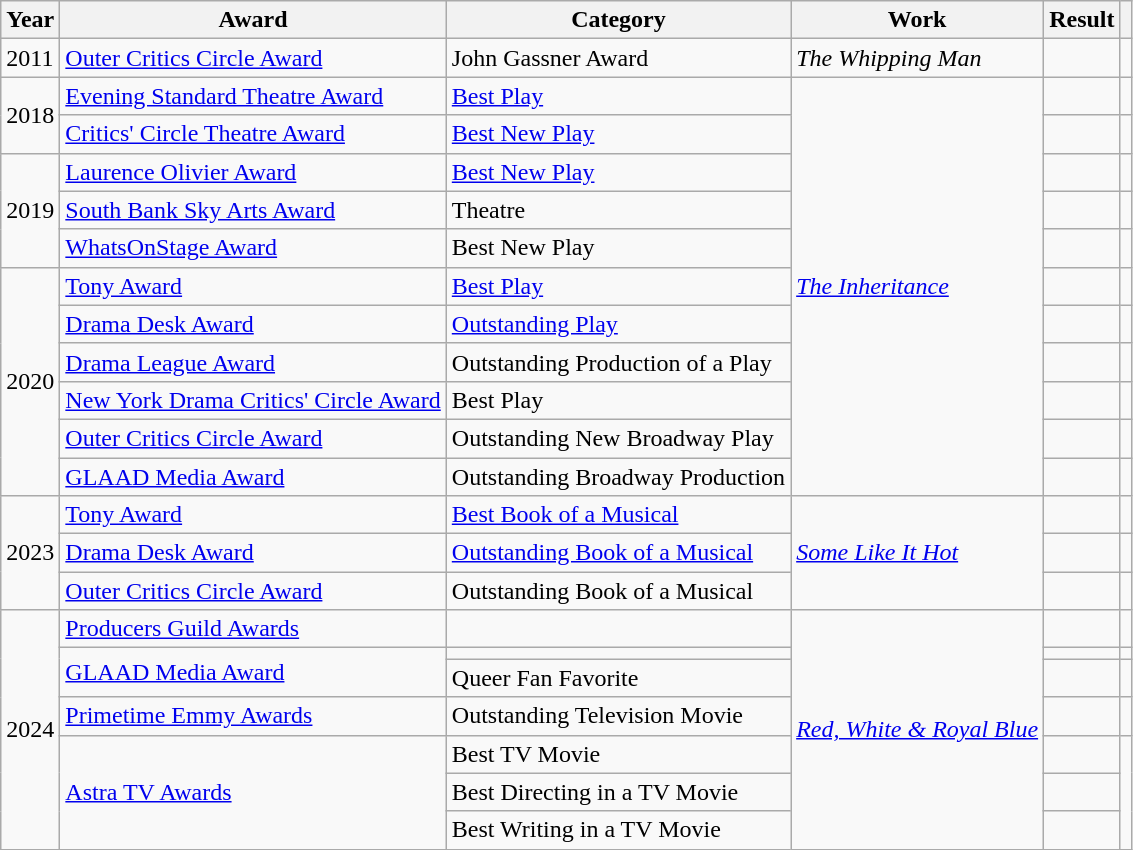<table class="wikitable">
<tr>
<th>Year</th>
<th>Award</th>
<th>Category</th>
<th>Work</th>
<th>Result</th>
<th></th>
</tr>
<tr>
<td>2011</td>
<td><a href='#'>Outer Critics Circle Award</a></td>
<td>John Gassner Award</td>
<td><em>The Whipping Man</em></td>
<td></td>
<td></td>
</tr>
<tr>
<td rowspan="2">2018</td>
<td><a href='#'>Evening Standard Theatre Award</a></td>
<td><a href='#'>Best Play</a></td>
<td rowspan="11"><em><a href='#'>The Inheritance</a></em></td>
<td></td>
<td></td>
</tr>
<tr>
<td><a href='#'>Critics' Circle Theatre Award</a></td>
<td><a href='#'>Best New Play</a></td>
<td></td>
<td></td>
</tr>
<tr>
<td rowspan="3">2019</td>
<td><a href='#'>Laurence Olivier Award</a></td>
<td><a href='#'>Best New Play</a></td>
<td></td>
<td></td>
</tr>
<tr>
<td><a href='#'>South Bank Sky Arts Award</a></td>
<td>Theatre</td>
<td></td>
<td></td>
</tr>
<tr>
<td><a href='#'>WhatsOnStage Award</a></td>
<td>Best New Play</td>
<td></td>
<td></td>
</tr>
<tr>
<td rowspan="6">2020</td>
<td><a href='#'>Tony Award</a></td>
<td><a href='#'>Best Play</a></td>
<td></td>
<td></td>
</tr>
<tr>
<td><a href='#'>Drama Desk Award</a></td>
<td><a href='#'>Outstanding Play</a></td>
<td></td>
<td></td>
</tr>
<tr>
<td><a href='#'>Drama League Award</a></td>
<td>Outstanding Production of a Play</td>
<td></td>
<td></td>
</tr>
<tr>
<td><a href='#'>New York Drama Critics' Circle Award</a></td>
<td>Best Play</td>
<td></td>
<td></td>
</tr>
<tr>
<td><a href='#'>Outer Critics Circle Award</a></td>
<td>Outstanding New Broadway Play</td>
<td></td>
<td></td>
</tr>
<tr>
<td><a href='#'>GLAAD Media Award</a></td>
<td>Outstanding Broadway Production</td>
<td></td>
<td></td>
</tr>
<tr>
<td rowspan="3">2023</td>
<td><a href='#'>Tony Award</a></td>
<td><a href='#'>Best Book of a Musical</a></td>
<td rowspan="3"><em><a href='#'>Some Like It Hot</a></em></td>
<td></td>
<td></td>
</tr>
<tr>
<td><a href='#'>Drama Desk Award</a></td>
<td><a href='#'>Outstanding Book of a Musical</a></td>
<td></td>
<td></td>
</tr>
<tr>
<td><a href='#'>Outer Critics Circle Award</a></td>
<td>Outstanding Book of a Musical</td>
<td></td>
<td></td>
</tr>
<tr>
<td rowspan="7">2024</td>
<td><a href='#'>Producers Guild Awards</a></td>
<td></td>
<td rowspan="7"><em><a href='#'>Red, White & Royal Blue</a></em></td>
<td></td>
<td></td>
</tr>
<tr>
<td rowspan="2"><a href='#'>GLAAD Media Award</a></td>
<td></td>
<td></td>
<td></td>
</tr>
<tr>
<td>Queer Fan Favorite</td>
<td></td>
<td></td>
</tr>
<tr>
<td><a href='#'>Primetime Emmy Awards</a></td>
<td>Outstanding Television Movie</td>
<td></td>
<td></td>
</tr>
<tr>
<td rowspan="3"><a href='#'>Astra TV Awards</a></td>
<td>Best TV Movie</td>
<td></td>
<td rowspan='3'></td>
</tr>
<tr>
<td>Best Directing in a TV Movie</td>
<td></td>
</tr>
<tr>
<td>Best Writing in a TV Movie</td>
<td></td>
</tr>
</table>
